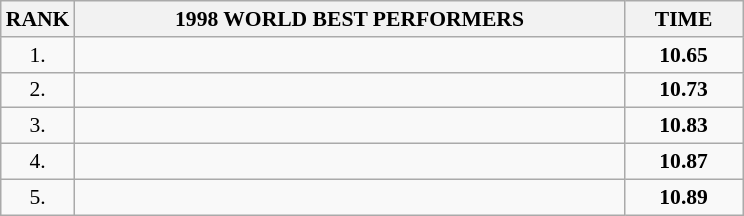<table class="wikitable" style="border-collapse: collapse; font-size: 90%;">
<tr>
<th>RANK</th>
<th align="center" style="width: 25em">1998 WORLD BEST PERFORMERS</th>
<th align="center" style="width: 5em">TIME</th>
</tr>
<tr>
<td align="center">1.</td>
<td></td>
<td align="center"><strong>10.65</strong></td>
</tr>
<tr>
<td align="center">2.</td>
<td></td>
<td align="center"><strong>10.73</strong></td>
</tr>
<tr>
<td align="center">3.</td>
<td></td>
<td align="center"><strong>10.83</strong></td>
</tr>
<tr>
<td align="center">4.</td>
<td></td>
<td align="center"><strong>10.87</strong></td>
</tr>
<tr>
<td align="center">5.</td>
<td></td>
<td align="center"><strong>10.89</strong></td>
</tr>
</table>
